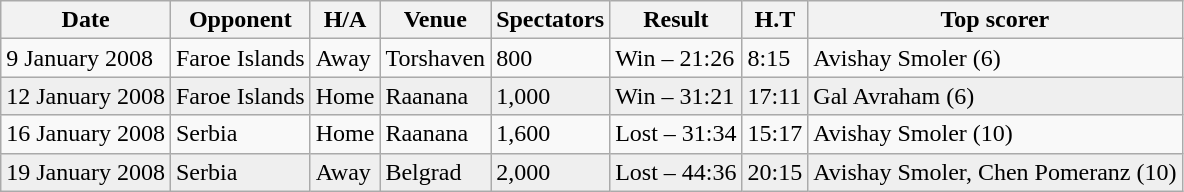<table class="wikitable">
<tr>
<th>Date</th>
<th>Opponent</th>
<th>H/A</th>
<th>Venue</th>
<th>Spectators</th>
<th>Result</th>
<th>H.T</th>
<th>Top scorer</th>
</tr>
<tr>
<td>9 January 2008</td>
<td>Faroe Islands</td>
<td>Away</td>
<td>Torshaven</td>
<td>800</td>
<td>Win – 21:26</td>
<td>8:15</td>
<td>Avishay Smoler (6)</td>
</tr>
<tr style="background-color: #EFEFEF;">
<td>12 January 2008</td>
<td>Faroe Islands</td>
<td>Home</td>
<td>Raanana</td>
<td>1,000</td>
<td>Win – 31:21</td>
<td>17:11</td>
<td>Gal Avraham (6)</td>
</tr>
<tr>
<td>16 January 2008</td>
<td>Serbia</td>
<td>Home</td>
<td>Raanana</td>
<td>1,600</td>
<td>Lost – 31:34</td>
<td>15:17</td>
<td>Avishay Smoler (10)</td>
</tr>
<tr style="background-color: #EFEFEF;">
<td>19 January 2008</td>
<td>Serbia</td>
<td>Away</td>
<td>Belgrad</td>
<td>2,000</td>
<td>Lost – 44:36</td>
<td>20:15</td>
<td>Avishay Smoler, Chen Pomeranz (10)</td>
</tr>
</table>
